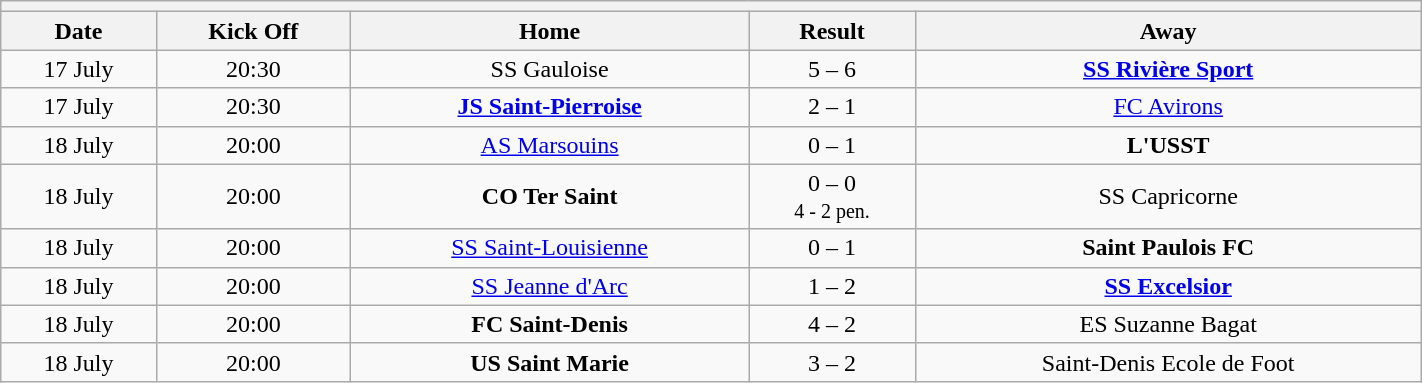<table class="wikitable collapsible collapsed" style="font-size: 100%; margin:0px;" width="75%">
<tr>
<th colspan="7" style="text-align:left;"></th>
</tr>
<tr>
<th><strong>Date</strong></th>
<th><strong>Kick Off</strong></th>
<th><strong>Home</strong></th>
<th><strong>Result</strong></th>
<th><strong>Away</strong></th>
</tr>
<tr>
<td align=center>17 July</td>
<td align=center>20:30</td>
<td align=center>SS Gauloise</td>
<td align=center>5 – 6</td>
<td align=center><strong><a href='#'>SS Rivière Sport</a></strong></td>
</tr>
<tr>
<td align=center>17 July</td>
<td align=center>20:30</td>
<td align=center><strong><a href='#'>JS Saint-Pierroise</a></strong></td>
<td align=center>2 – 1</td>
<td align=center><a href='#'>FC Avirons</a></td>
</tr>
<tr>
<td align=center>18 July</td>
<td align=center>20:00</td>
<td align=center><a href='#'>AS Marsouins</a></td>
<td align=center>0 – 1</td>
<td align=center><strong>L'USST</strong></td>
</tr>
<tr>
<td align=center>18 July</td>
<td align=center>20:00</td>
<td align=center><strong>CO Ter Saint</strong></td>
<td align=center>0 – 0 <br> <small> 4 - 2 pen. </small></td>
<td align=center>SS Capricorne</td>
</tr>
<tr>
<td align=center>18 July</td>
<td align=center>20:00</td>
<td align=center><a href='#'>SS Saint-Louisienne</a></td>
<td align=center>0 – 1</td>
<td align=center><strong>Saint Paulois FC</strong></td>
</tr>
<tr>
<td align=center>18 July</td>
<td align=center>20:00</td>
<td align=center><a href='#'>SS Jeanne d'Arc</a></td>
<td align=center>1 – 2</td>
<td align=center><strong><a href='#'>SS Excelsior</a></strong></td>
</tr>
<tr>
<td align=center>18 July</td>
<td align=center>20:00</td>
<td align=center><strong>FC Saint-Denis</strong></td>
<td align=center>4 – 2</td>
<td align=center>ES Suzanne Bagat</td>
</tr>
<tr>
<td align=center>18 July</td>
<td align=center>20:00</td>
<td align=center><strong>US Saint Marie</strong></td>
<td align=center>3 – 2</td>
<td align=center>Saint-Denis Ecole de Foot</td>
</tr>
</table>
